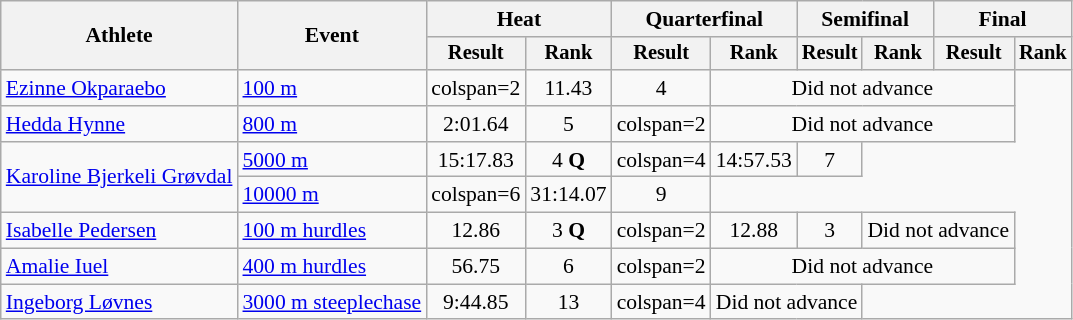<table class="wikitable" style="font-size:90%">
<tr>
<th rowspan="2">Athlete</th>
<th rowspan="2">Event</th>
<th colspan="2">Heat</th>
<th colspan="2">Quarterfinal</th>
<th colspan="2">Semifinal</th>
<th colspan="2">Final</th>
</tr>
<tr style="font-size:95%">
<th>Result</th>
<th>Rank</th>
<th>Result</th>
<th>Rank</th>
<th>Result</th>
<th>Rank</th>
<th>Result</th>
<th>Rank</th>
</tr>
<tr align=center>
<td align=left><a href='#'>Ezinne Okparaebo</a></td>
<td align=left><a href='#'>100 m</a></td>
<td>colspan=2 </td>
<td>11.43</td>
<td>4</td>
<td colspan=4>Did not advance</td>
</tr>
<tr align=center>
<td align=left><a href='#'>Hedda Hynne</a></td>
<td align=left><a href='#'>800 m</a></td>
<td>2:01.64</td>
<td>5</td>
<td>colspan=2 </td>
<td colspan=4>Did not advance</td>
</tr>
<tr align=center>
<td align=left rowspan=2><a href='#'>Karoline Bjerkeli Grøvdal</a></td>
<td align=left><a href='#'>5000 m</a></td>
<td>15:17.83</td>
<td>4 <strong>Q</strong></td>
<td>colspan=4 </td>
<td>14:57.53</td>
<td>7</td>
</tr>
<tr align=center>
<td align=left><a href='#'>10000 m</a></td>
<td>colspan=6 </td>
<td>31:14.07</td>
<td>9</td>
</tr>
<tr align=center>
<td align=left><a href='#'>Isabelle Pedersen</a></td>
<td align=left><a href='#'>100 m hurdles</a></td>
<td>12.86</td>
<td>3 <strong>Q</strong></td>
<td>colspan=2 </td>
<td>12.88</td>
<td>3</td>
<td colspan=2>Did not advance</td>
</tr>
<tr align=center>
<td align=left><a href='#'>Amalie Iuel</a></td>
<td align=left><a href='#'>400 m hurdles</a></td>
<td>56.75</td>
<td>6</td>
<td>colspan=2 </td>
<td colspan=4>Did not advance</td>
</tr>
<tr align=center>
<td align=left><a href='#'>Ingeborg Løvnes</a></td>
<td align=left><a href='#'>3000 m steeplechase</a></td>
<td>9:44.85</td>
<td>13</td>
<td>colspan=4 </td>
<td colspan=2>Did not advance</td>
</tr>
</table>
